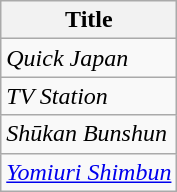<table class="wikitable">
<tr>
<th>Title</th>
</tr>
<tr>
<td><em>Quick Japan</em></td>
</tr>
<tr>
<td><em>TV Station</em></td>
</tr>
<tr>
<td><em>Shūkan Bunshun</em></td>
</tr>
<tr>
<td><em><a href='#'>Yomiuri Shimbun</a></em></td>
</tr>
</table>
